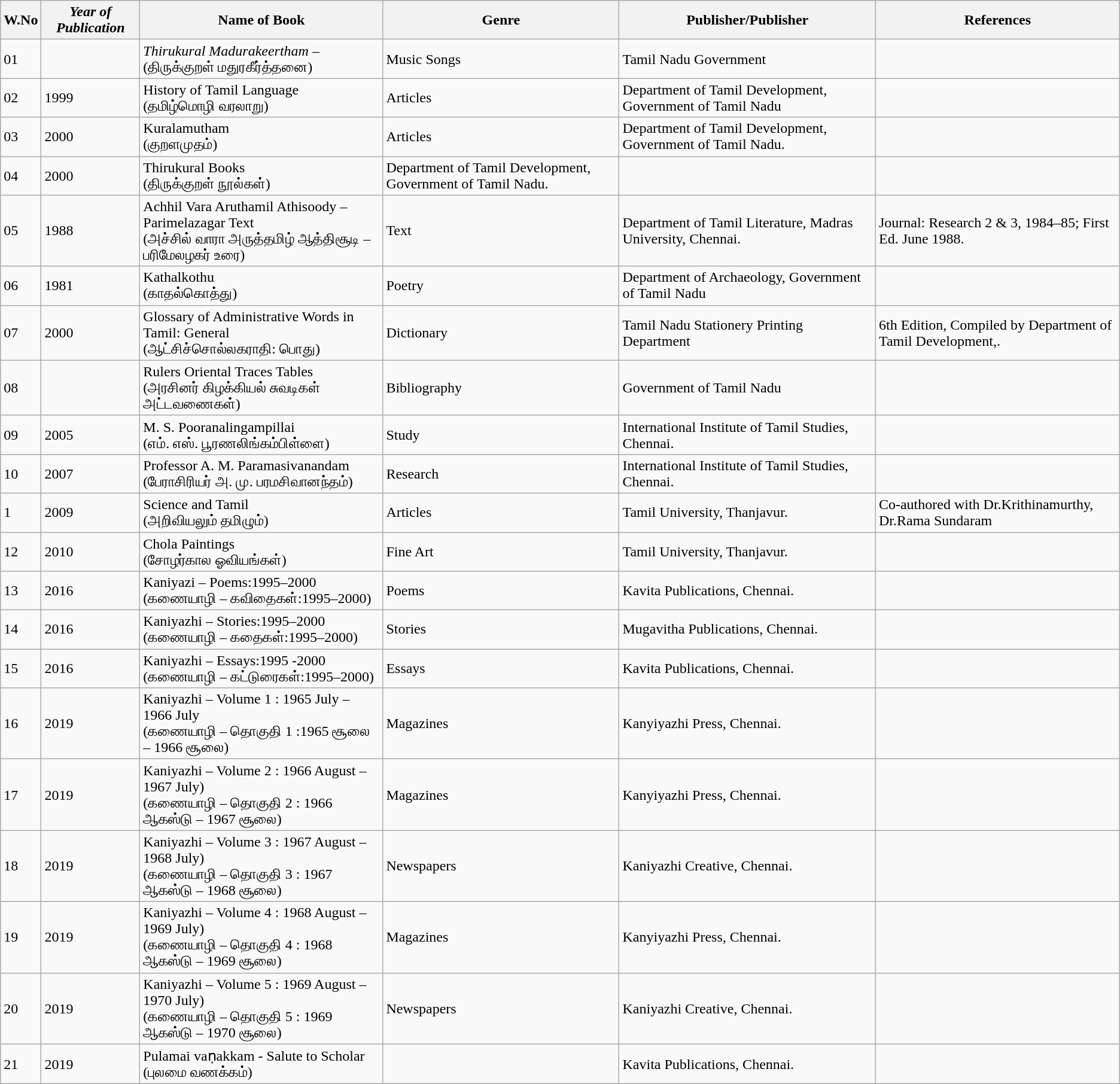<table class="wikitable sortable">
<tr>
<th><strong>W.No</strong></th>
<th><em>Year of Publication<strong></th>
<th></strong>Name of Book<strong></th>
<th></strong>Genre</em></th>
<th><strong>Publisher/Publisher</strong></th>
<th><strong>References</strong></th>
</tr>
<tr>
<td>01</td>
<td></td>
<td><em>Thirukural Madurakeertham</em> – <br>(திருக்குறள் மதுரகீர்த்தனை)</td>
<td>Music Songs</td>
<td>Tamil Nadu Government</td>
<td></td>
</tr>
<tr>
<td>02</td>
<td>1999</td>
<td>History of Tamil Language <br>(தமிழ்மொழி வரலாறு)</td>
<td>Articles</td>
<td>Department of Tamil Development, Government of Tamil Nadu</td>
<td></td>
</tr>
<tr>
<td>03</td>
<td>2000</td>
<td>Kuralamutham <br>(குறளமுதம்)</td>
<td>Articles</td>
<td>Department of Tamil Development, Government of Tamil Nadu.</td>
<td></td>
</tr>
<tr>
<td>04</td>
<td>2000</td>
<td>Thirukural Books <br>(திருக்குறள் நூல்கள்)</td>
<td>Department of Tamil Development, Government of Tamil Nadu.</td>
<td></td>
</tr>
<tr>
<td>05</td>
<td>1988</td>
<td>Achhil Vara Aruthamil Athisoody – Parimelazagar Text <br>(அச்சில் வாரா அருத்தமிழ் ஆத்திசூடி – பரிமேலழகர் உரை)</td>
<td>Text</td>
<td>Department of Tamil Literature, Madras University, Chennai.</td>
<td>Journal: Research 2 & 3, 1984–85; First Ed. June 1988.</td>
</tr>
<tr>
<td>06</td>
<td>1981</td>
<td>Kathalkothu <br>(காதல்கொத்து)</td>
<td>Poetry</td>
<td>Department of Archaeology, Government of Tamil Nadu</td>
<td></td>
</tr>
<tr>
<td>07</td>
<td>2000</td>
<td>Glossary of Administrative Words in Tamil: General <br>(ஆட்சிச்சொல்லகராதி: பொது)</td>
<td>Dictionary</td>
<td>Tamil Nadu Stationery Printing Department</td>
<td>6th Edition, Compiled by Department of Tamil Development,.</td>
</tr>
<tr>
<td>08</td>
<td></td>
<td>Rulers Oriental Traces Tables <br>(அரசினர் கிழக்கியல் சுவடிகள் அட்டவணைகள்)</td>
<td>Bibliography</td>
<td>Government of Tamil Nadu</td>
<td></td>
</tr>
<tr>
<td>09</td>
<td>2005</td>
<td>M. S. Pooranalingampillai <br>(எம். எஸ். பூரணலிங்கம்பிள்ளை)</td>
<td>Study</td>
<td>International Institute of Tamil Studies, Chennai.</td>
<td></td>
</tr>
<tr>
<td>10</td>
<td>2007</td>
<td>Professor A. M. Paramasivanandam <br>(பேராசிரியர் அ. மு. பரமசிவானந்தம்)</td>
<td>Research</td>
<td>International Institute of Tamil Studies, Chennai.</td>
<td></td>
</tr>
<tr>
<td>1</td>
<td>2009</td>
<td>Science and Tamil <br>(அறிவியலும் தமிழும்)</td>
<td>Articles</td>
<td>Tamil University, Thanjavur.</td>
<td>Co-authored with Dr.Krithinamurthy, Dr.Rama Sundaram</td>
</tr>
<tr>
<td>12</td>
<td>2010</td>
<td>Chola Paintings <br>(சோழர்கால ஓவியங்கள்)</td>
<td>Fine Art</td>
<td>Tamil University, Thanjavur.</td>
<td></td>
</tr>
<tr>
<td>13</td>
<td>2016</td>
<td>Kaniyazi – Poems:1995–2000 <br> (கணையாழி – கவிதைகள்:1995–2000)</td>
<td>Poems</td>
<td>Kavita Publications, Chennai.</td>
<td></td>
</tr>
<tr>
<td>14</td>
<td>2016</td>
<td>Kaniyazhi – Stories:1995–2000 <br> (கணையாழி – கதைகள்:1995–2000)</td>
<td>Stories</td>
<td>Mugavitha Publications, Chennai.</td>
<td></td>
</tr>
<tr>
<td>15</td>
<td>2016</td>
<td>Kaniyazhi – Essays:1995 -2000 <br> (கணையாழி – கட்டுரைகள்:1995–2000)</td>
<td>Essays</td>
<td>Kavita Publications, Chennai.</td>
<td></td>
</tr>
<tr>
<td>16</td>
<td>2019</td>
<td>Kaniyazhi – Volume 1 : 1965 July – 1966 July <br> (கணையாழி – தொகுதி 1 :1965 சூலை – 1966 சூலை)</td>
<td>Magazines</td>
<td>Kanyiyazhi Press, Chennai.</td>
<td></td>
</tr>
<tr>
<td>17</td>
<td>2019</td>
<td>Kaniyazhi – Volume 2 : 1966 August – 1967 July) <br>(கணையாழி – தொகுதி 2 : 1966 ஆகஸ்டு – 1967 சூலை)</td>
<td>Magazines</td>
<td>Kanyiyazhi Press, Chennai.</td>
<td></td>
</tr>
<tr>
<td>18</td>
<td>2019</td>
<td>Kaniyazhi – Volume 3 : 1967 August – 1968 July) <br>(கணையாழி – தொகுதி 3 : 1967 ஆகஸ்டு – 1968 சூலை)</td>
<td>Newspapers</td>
<td>Kaniyazhi Creative, Chennai.</td>
<td></td>
</tr>
<tr>
<td>19</td>
<td>2019</td>
<td>Kaniyazhi – Volume 4 : 1968 August – 1969 July) <br>(கணையாழி – தொகுதி 4 : 1968 ஆகஸ்டு – 1969 சூலை)</td>
<td>Magazines</td>
<td>Kanyiyazhi Press, Chennai.</td>
<td></td>
</tr>
<tr>
<td>20</td>
<td>2019</td>
<td>Kaniyazhi – Volume 5 : 1969 August – 1970 July)<br> (கணையாழி – தொகுதி 5 : 1969 ஆகஸ்டு – 1970 சூலை)</td>
<td>Newspapers</td>
<td>Kaniyazhi Creative, Chennai.</td>
<td></td>
</tr>
<tr>
<td>21</td>
<td>2019</td>
<td>Pulamai vaṇakkam - Salute to Scholar (புலமை வணக்கம்)</td>
<td></td>
<td>Kavita Publications, Chennai.</td>
<td></td>
</tr>
</table>
